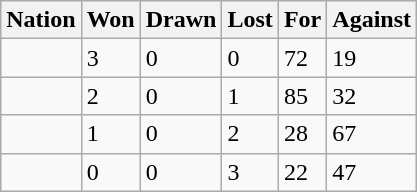<table class="wikitable">
<tr>
<th>Nation</th>
<th>Won</th>
<th>Drawn</th>
<th>Lost</th>
<th>For</th>
<th>Against</th>
</tr>
<tr>
<td></td>
<td>3</td>
<td>0</td>
<td>0</td>
<td>72</td>
<td>19</td>
</tr>
<tr>
<td></td>
<td>2</td>
<td>0</td>
<td>1</td>
<td>85</td>
<td>32</td>
</tr>
<tr>
<td></td>
<td>1</td>
<td>0</td>
<td>2</td>
<td>28</td>
<td>67</td>
</tr>
<tr>
<td></td>
<td>0</td>
<td>0</td>
<td>3</td>
<td>22</td>
<td>47</td>
</tr>
</table>
